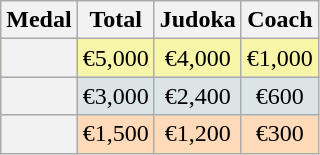<table class=wikitable style="text-align:center;">
<tr>
<th>Medal</th>
<th>Total</th>
<th>Judoka</th>
<th>Coach</th>
</tr>
<tr bgcolor=F7F6A8>
<th></th>
<td>€5,000</td>
<td>€4,000</td>
<td>€1,000</td>
</tr>
<tr bgcolor=DCE5E5>
<th></th>
<td>€3,000</td>
<td>€2,400</td>
<td>€600</td>
</tr>
<tr bgcolor=FFDAB9>
<th></th>
<td>€1,500</td>
<td>€1,200</td>
<td>€300</td>
</tr>
</table>
